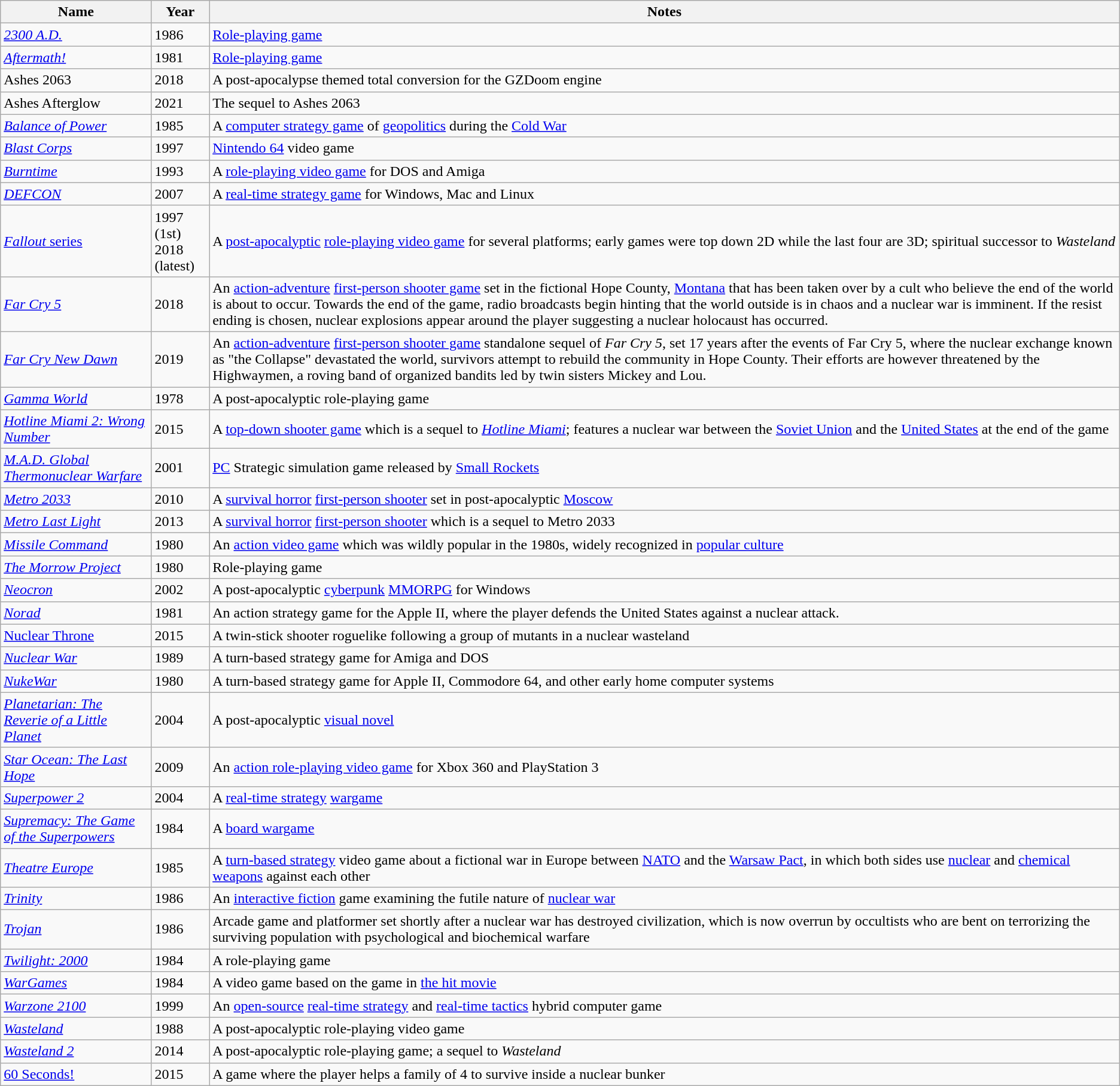<table class="wikitable sortable">
<tr>
<th>Name</th>
<th>Year</th>
<th>Notes</th>
</tr>
<tr>
<td><em><a href='#'>2300 A.D.</a></em></td>
<td>1986</td>
<td><a href='#'>Role-playing game</a></td>
</tr>
<tr>
<td><em><a href='#'>Aftermath!</a></em></td>
<td>1981</td>
<td><a href='#'>Role-playing game</a></td>
</tr>
<tr>
<td>Ashes 2063</td>
<td>2018</td>
<td>A post-apocalypse themed total conversion for the GZDoom engine</td>
</tr>
<tr>
<td>Ashes Afterglow</td>
<td>2021</td>
<td>The sequel to Ashes 2063</td>
</tr>
<tr>
<td><a href='#'><em>Balance of Power</em></a></td>
<td>1985</td>
<td>A <a href='#'>computer strategy game</a> of <a href='#'>geopolitics</a> during the <a href='#'>Cold War</a></td>
</tr>
<tr>
<td><em><a href='#'>Blast Corps</a></em></td>
<td>1997</td>
<td><a href='#'>Nintendo 64</a> video game</td>
</tr>
<tr>
<td><em><a href='#'>Burntime</a></em></td>
<td>1993</td>
<td>A <a href='#'>role-playing video game</a> for DOS and Amiga</td>
</tr>
<tr>
<td><em><a href='#'>DEFCON</a></em></td>
<td>2007</td>
<td>A <a href='#'>real-time strategy game</a> for Windows, Mac and Linux</td>
</tr>
<tr>
<td><a href='#'><em>Fallout</em> series</a></td>
<td>1997 (1st)<br>2018 (latest)</td>
<td>A <a href='#'>post-apocalyptic</a> <a href='#'>role-playing video game</a> for several platforms; early games were top down 2D while the last four are 3D; spiritual successor to <em>Wasteland</em></td>
</tr>
<tr>
<td><em><a href='#'>Far Cry 5</a></em></td>
<td>2018</td>
<td>An <a href='#'>action-adventure</a> <a href='#'>first-person shooter game</a> set in the fictional Hope County, <a href='#'>Montana</a> that has been taken over by a cult who believe the end of the world is about to occur. Towards the end of the game, radio broadcasts begin hinting that the world outside is in chaos and a nuclear war is imminent. If the resist ending is chosen, nuclear explosions appear around the player suggesting a nuclear holocaust has occurred.</td>
</tr>
<tr>
<td><em><a href='#'>Far Cry New Dawn</a></em></td>
<td>2019</td>
<td>An <a href='#'>action-adventure</a> <a href='#'>first-person shooter game</a> standalone sequel of <em>Far Cry 5</em>, set 17 years after the events of Far Cry 5, where the nuclear exchange known as "the Collapse" devastated the world, survivors attempt to rebuild the community in Hope County. Their efforts are however threatened by the Highwaymen, a roving band of organized bandits led by twin sisters Mickey and Lou.</td>
</tr>
<tr>
<td><em><a href='#'>Gamma World</a></em></td>
<td>1978</td>
<td>A post-apocalyptic role-playing game</td>
</tr>
<tr>
<td><em><a href='#'>Hotline Miami 2: Wrong Number</a></em></td>
<td>2015</td>
<td>A <a href='#'>top-down shooter game</a> which is a sequel to <em><a href='#'>Hotline Miami</a></em>; features a nuclear war between the <a href='#'>Soviet Union</a> and the <a href='#'>United States</a> at the end of the game</td>
</tr>
<tr>
<td><em><a href='#'>M.A.D. Global Thermonuclear Warfare</a></em></td>
<td>2001</td>
<td><a href='#'>PC</a> Strategic simulation game released by <a href='#'>Small Rockets</a></td>
</tr>
<tr>
<td><a href='#'><em>Metro 2033</em></a></td>
<td>2010</td>
<td>A <a href='#'>survival horror</a> <a href='#'>first-person shooter</a> set in post-apocalyptic <a href='#'>Moscow</a></td>
</tr>
<tr>
<td><em><a href='#'>Metro Last Light</a></em></td>
<td>2013</td>
<td>A <a href='#'>survival horror</a> <a href='#'>first-person shooter</a> which is a sequel to Metro 2033</td>
</tr>
<tr>
<td><em><a href='#'>Missile Command</a></em></td>
<td>1980</td>
<td>An <a href='#'>action video game</a> which was wildly popular in the 1980s, widely recognized in <a href='#'>popular culture</a></td>
</tr>
<tr>
<td><em><a href='#'>The Morrow Project</a></em></td>
<td>1980</td>
<td>Role-playing game</td>
</tr>
<tr>
<td><em><a href='#'>Neocron</a></em></td>
<td>2002</td>
<td>A post-apocalyptic <a href='#'>cyberpunk</a> <a href='#'>MMORPG</a> for Windows</td>
</tr>
<tr>
<td><em><a href='#'>Norad</a></em></td>
<td>1981</td>
<td>An action strategy game for the Apple II, where the player defends the United States against a nuclear attack.</td>
</tr>
<tr>
<td><a href='#'>Nuclear Throne</a></td>
<td>2015</td>
<td>A twin-stick shooter roguelike following a group of mutants in a nuclear wasteland</td>
</tr>
<tr>
<td><a href='#'><em>Nuclear War</em></a></td>
<td>1989</td>
<td>A turn-based strategy game for Amiga and DOS</td>
</tr>
<tr>
<td><a href='#'><em>NukeWar</em></a></td>
<td>1980</td>
<td>A turn-based strategy game for Apple II, Commodore 64, and other early home computer systems</td>
</tr>
<tr>
<td><em><a href='#'>Planetarian: The Reverie of a Little Planet</a></em></td>
<td>2004</td>
<td>A post-apocalyptic <a href='#'>visual novel</a></td>
</tr>
<tr>
<td><em><a href='#'>Star Ocean: The Last Hope</a></em></td>
<td>2009</td>
<td>An <a href='#'>action role-playing video game</a> for Xbox 360 and PlayStation 3</td>
</tr>
<tr>
<td><em><a href='#'>Superpower 2</a></em></td>
<td>2004</td>
<td>A <a href='#'>real-time strategy</a> <a href='#'>wargame</a></td>
</tr>
<tr>
<td><a href='#'><em>Supremacy: The Game of the Superpowers</em></a></td>
<td>1984</td>
<td>A <a href='#'>board wargame</a></td>
</tr>
<tr>
<td><em><a href='#'>Theatre Europe</a></em></td>
<td>1985</td>
<td>A <a href='#'>turn-based strategy</a> video game about a fictional war in Europe between <a href='#'>NATO</a> and the <a href='#'>Warsaw Pact</a>, in which both sides use <a href='#'>nuclear</a> and <a href='#'>chemical weapons</a> against each other</td>
</tr>
<tr>
<td><em><a href='#'>Trinity</a></em></td>
<td>1986</td>
<td>An <a href='#'>interactive fiction</a> game examining the futile nature of <a href='#'>nuclear war</a></td>
</tr>
<tr>
<td><em><a href='#'>Trojan</a></em></td>
<td>1986</td>
<td>Arcade game and platformer set shortly after a nuclear war has destroyed civilization, which is now overrun by occultists who are bent on terrorizing the surviving population with psychological and biochemical warfare</td>
</tr>
<tr>
<td><em><a href='#'>Twilight: 2000</a></em></td>
<td>1984</td>
<td>A role-playing game</td>
</tr>
<tr>
<td><a href='#'><em>WarGames</em></a></td>
<td>1984</td>
<td>A video game based on the game in <a href='#'>the hit movie</a></td>
</tr>
<tr>
<td><em><a href='#'>Warzone 2100</a></em></td>
<td>1999</td>
<td>An <a href='#'>open-source</a> <a href='#'>real-time strategy</a> and <a href='#'>real-time tactics</a> hybrid computer game</td>
</tr>
<tr>
<td><a href='#'><em>Wasteland</em></a></td>
<td>1988</td>
<td>A post-apocalyptic role-playing video game</td>
</tr>
<tr>
<td><em><a href='#'>Wasteland 2</a></em></td>
<td>2014</td>
<td>A post-apocalyptic role-playing game; a sequel to <em>Wasteland</em></td>
</tr>
<tr>
<td><a href='#'>60 Seconds!</a></td>
<td>2015</td>
<td>A game where the player helps a family of 4 to survive inside a nuclear bunker</td>
</tr>
</table>
